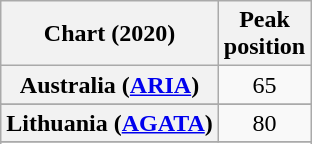<table class="wikitable sortable plainrowheaders" style="text-align:center">
<tr>
<th scope="col">Chart (2020)</th>
<th scope="col">Peak<br>position</th>
</tr>
<tr>
<th scope="row">Australia (<a href='#'>ARIA</a>)</th>
<td>65</td>
</tr>
<tr>
</tr>
<tr>
</tr>
<tr>
</tr>
<tr>
</tr>
<tr>
<th scope="row">Lithuania (<a href='#'>AGATA</a>)</th>
<td>80</td>
</tr>
<tr>
</tr>
<tr>
</tr>
<tr>
</tr>
<tr>
</tr>
</table>
